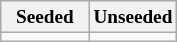<table class="wikitable" style="font-size:80%">
<tr>
<th width=50%>Seeded</th>
<th width=50%>Unseeded</th>
</tr>
<tr>
<td valign=top></td>
<td valign=top></td>
</tr>
</table>
